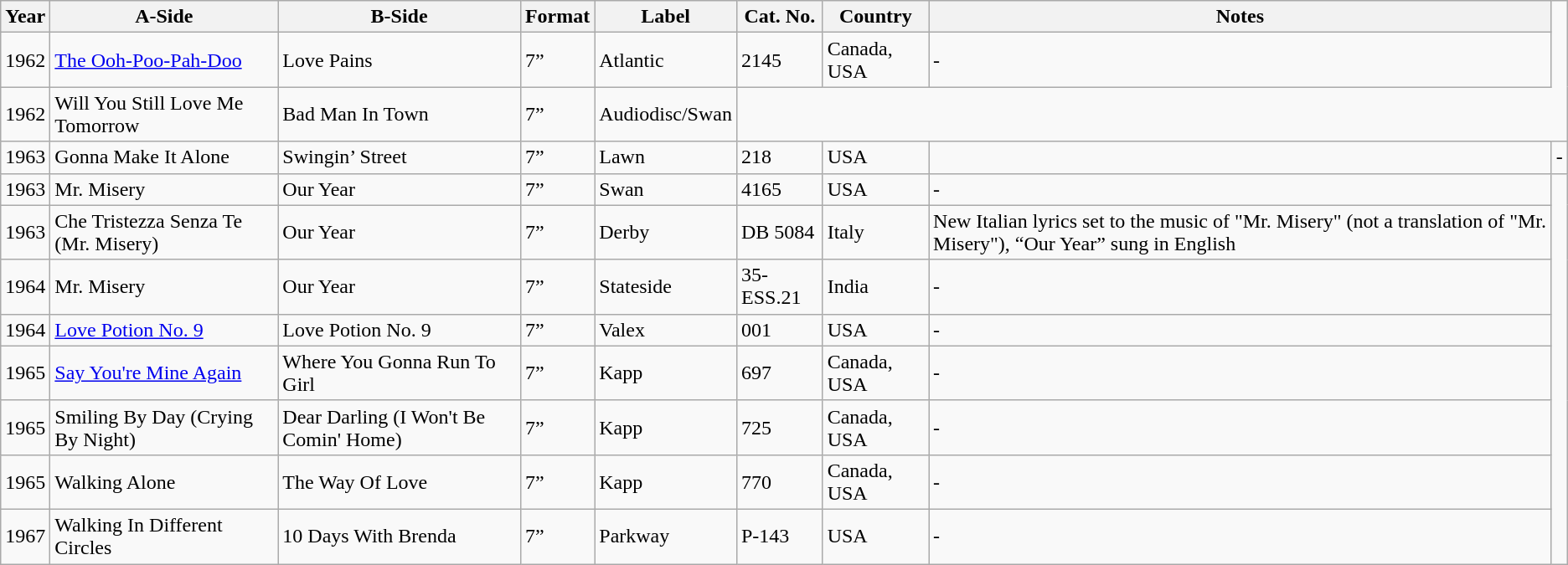<table class="wikitable" style="text-align:left">
<tr>
<th>Year</th>
<th>A-Side</th>
<th>B-Side</th>
<th>Format</th>
<th>Label</th>
<th>Cat. No.</th>
<th>Country</th>
<th>Notes</th>
</tr>
<tr>
<td>1962</td>
<td><a href='#'>The Ooh-Poo-Pah-Doo</a></td>
<td>Love Pains</td>
<td>7”</td>
<td>Atlantic</td>
<td>2145</td>
<td>Canada, USA</td>
<td>-</td>
</tr>
<tr>
<td>1962</td>
<td>Will You Still Love Me Tomorrow</td>
<td>Bad Man In Town</td>
<td>7”</td>
<td>Audiodisc/Swan</td>
</tr>
<tr>
<td>1963</td>
<td>Gonna Make It Alone</td>
<td>Swingin’ Street</td>
<td>7”</td>
<td>Lawn</td>
<td>218</td>
<td>USA</td>
<td></td>
<td>-</td>
</tr>
<tr>
<td>1963</td>
<td>Mr. Misery</td>
<td>Our Year</td>
<td>7”</td>
<td>Swan</td>
<td>4165</td>
<td>USA</td>
<td>-</td>
</tr>
<tr>
<td>1963</td>
<td>Che Tristezza Senza Te (Mr. Misery)</td>
<td>Our Year</td>
<td>7”</td>
<td>Derby</td>
<td>DB 5084</td>
<td>Italy</td>
<td>New Italian lyrics set to the music of "Mr. Misery" (not a translation of "Mr. Misery"), “Our Year” sung in English</td>
</tr>
<tr>
<td>1964</td>
<td>Mr. Misery</td>
<td>Our Year</td>
<td>7”</td>
<td>Stateside</td>
<td>35-ESS.21</td>
<td>India</td>
<td>-</td>
</tr>
<tr>
<td>1964</td>
<td><a href='#'>Love Potion No. 9</a></td>
<td>Love Potion No. 9</td>
<td>7”</td>
<td>Valex</td>
<td>001</td>
<td>USA</td>
<td>-</td>
</tr>
<tr>
<td>1965</td>
<td><a href='#'>Say You're Mine Again</a></td>
<td>Where You Gonna Run To Girl</td>
<td>7”</td>
<td>Kapp</td>
<td>697</td>
<td>Canada, USA</td>
<td>-</td>
</tr>
<tr>
<td>1965</td>
<td>Smiling By Day (Crying By Night)</td>
<td>Dear Darling (I Won't Be Comin' Home)</td>
<td>7”</td>
<td>Kapp</td>
<td>725</td>
<td>Canada, USA</td>
<td>-</td>
</tr>
<tr>
<td>1965</td>
<td>Walking Alone</td>
<td>The Way Of Love</td>
<td>7”</td>
<td>Kapp</td>
<td>770</td>
<td>Canada, USA</td>
<td>-</td>
</tr>
<tr>
<td>1967</td>
<td>Walking In Different Circles</td>
<td>10 Days With Brenda</td>
<td>7”</td>
<td>Parkway</td>
<td>P-143</td>
<td>USA</td>
<td>-</td>
</tr>
</table>
